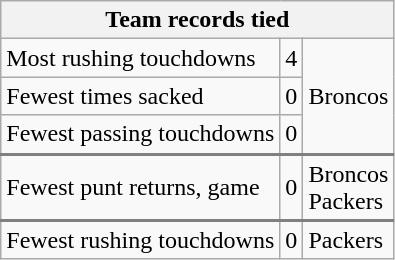<table class="wikitable">
<tr>
<th colspan=3>Team records tied</th>
</tr>
<tr>
<td>Most rushing touchdowns</td>
<td>4</td>
<td rowspan=3>Broncos</td>
</tr>
<tr>
<td>Fewest times sacked</td>
<td>0</td>
</tr>
<tr style="border-bottom: 2px solid gray">
<td>Fewest passing touchdowns</td>
<td>0</td>
</tr>
<tr style="border-bottom: 2px solid gray">
<td>Fewest punt returns, game</td>
<td>0</td>
<td>Broncos<br>Packers</td>
</tr>
<tr>
<td>Fewest rushing touchdowns</td>
<td>0</td>
<td>Packers</td>
</tr>
</table>
